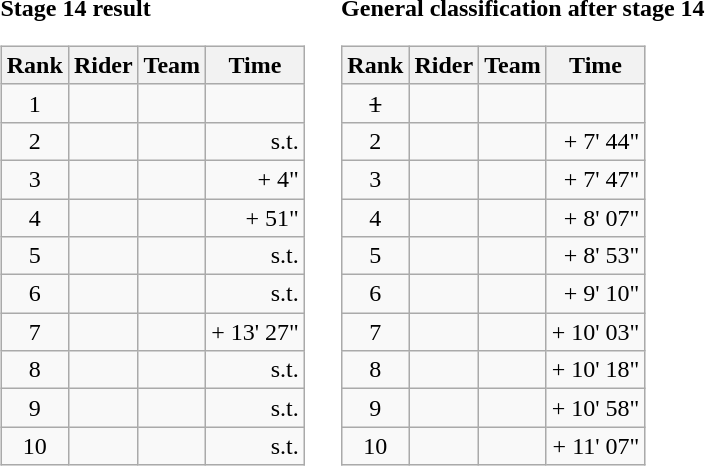<table>
<tr>
<td><strong>Stage 14 result</strong><br><table class="wikitable">
<tr>
<th scope="col">Rank</th>
<th scope="col">Rider</th>
<th scope="col">Team</th>
<th scope="col">Time</th>
</tr>
<tr>
<td style="text-align:center;">1</td>
<td></td>
<td></td>
<td style="text-align:right;"></td>
</tr>
<tr>
<td style="text-align:center;">2</td>
<td></td>
<td></td>
<td style="text-align:right;">s.t.</td>
</tr>
<tr>
<td style="text-align:center;">3</td>
<td></td>
<td></td>
<td style="text-align:right;">+ 4"</td>
</tr>
<tr>
<td style="text-align:center;">4</td>
<td></td>
<td></td>
<td style="text-align:right;">+ 51"</td>
</tr>
<tr>
<td style="text-align:center;">5</td>
<td></td>
<td></td>
<td style="text-align:right;">s.t.</td>
</tr>
<tr>
<td style="text-align:center;">6</td>
<td></td>
<td></td>
<td style="text-align:right;">s.t.</td>
</tr>
<tr>
<td style="text-align:center;">7</td>
<td></td>
<td></td>
<td style="text-align:right;">+ 13' 27"</td>
</tr>
<tr>
<td style="text-align:center;">8</td>
<td></td>
<td></td>
<td style="text-align:right;">s.t.</td>
</tr>
<tr>
<td style="text-align:center;">9</td>
<td></td>
<td></td>
<td style="text-align:right;">s.t.</td>
</tr>
<tr>
<td style="text-align:center;">10</td>
<td></td>
<td></td>
<td style="text-align:right;">s.t.</td>
</tr>
</table>
</td>
<td></td>
<td><strong>General classification after stage 14</strong><br><table class="wikitable">
<tr>
<th scope="col">Rank</th>
<th scope="col">Rider</th>
<th scope="col">Team</th>
<th scope="col">Time</th>
</tr>
<tr>
<td style="text-align:center;"><del>1</del></td>
<td><del></del> </td>
<td><del></del></td>
<td style="text-align:right;"><del></del></td>
</tr>
<tr>
<td style="text-align:center;">2</td>
<td></td>
<td></td>
<td style="text-align:right;">+ 7' 44"</td>
</tr>
<tr>
<td style="text-align:center;">3</td>
<td></td>
<td></td>
<td style="text-align:right;">+ 7' 47"</td>
</tr>
<tr>
<td style="text-align:center;">4</td>
<td></td>
<td></td>
<td style="text-align:right;">+ 8' 07"</td>
</tr>
<tr>
<td style="text-align:center;">5</td>
<td></td>
<td></td>
<td style="text-align:right;">+ 8' 53"</td>
</tr>
<tr>
<td style="text-align:center;">6</td>
<td></td>
<td></td>
<td style="text-align:right;">+ 9' 10"</td>
</tr>
<tr>
<td style="text-align:center;">7</td>
<td></td>
<td></td>
<td style="text-align:right;">+ 10' 03"</td>
</tr>
<tr>
<td style="text-align:center;">8</td>
<td></td>
<td></td>
<td style="text-align:right;">+ 10' 18"</td>
</tr>
<tr>
<td style="text-align:center;">9</td>
<td></td>
<td></td>
<td style="text-align:right;">+ 10' 58"</td>
</tr>
<tr>
<td style="text-align:center;">10</td>
<td></td>
<td></td>
<td style="text-align:right;">+ 11' 07"</td>
</tr>
</table>
</td>
</tr>
</table>
